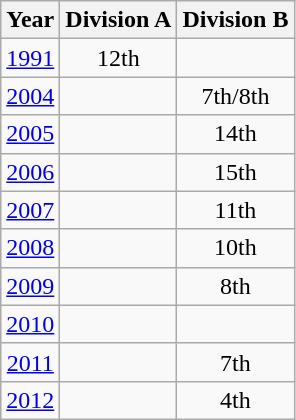<table class="wikitable" style="text-align:center">
<tr>
<th>Year</th>
<th>Division A</th>
<th>Division B</th>
</tr>
<tr>
<td><a href='#'>1991</a></td>
<td>12th</td>
<td></td>
</tr>
<tr>
<td><a href='#'>2004</a></td>
<td></td>
<td>7th/8th</td>
</tr>
<tr>
<td><a href='#'>2005</a></td>
<td></td>
<td>14th</td>
</tr>
<tr>
<td><a href='#'>2006</a></td>
<td></td>
<td>15th</td>
</tr>
<tr>
<td><a href='#'>2007</a></td>
<td></td>
<td>11th</td>
</tr>
<tr>
<td><a href='#'>2008</a></td>
<td></td>
<td>10th</td>
</tr>
<tr>
<td><a href='#'>2009</a></td>
<td></td>
<td>8th</td>
</tr>
<tr>
<td><a href='#'>2010</a></td>
<td></td>
<td></td>
</tr>
<tr>
<td><a href='#'>2011</a></td>
<td></td>
<td>7th</td>
</tr>
<tr>
<td><a href='#'>2012</a></td>
<td></td>
<td>4th</td>
</tr>
</table>
